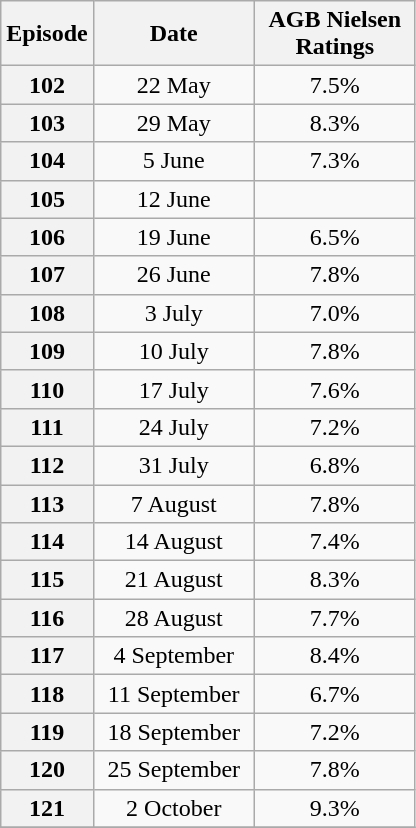<table class=wikitable style=text-align:center>
<tr>
<th>Episode</th>
<th style="width:100px;">Date</th>
<th style="width:100px;">AGB Nielsen<br>Ratings</th>
</tr>
<tr>
<th>102</th>
<td>22 May</td>
<td>7.5%</td>
</tr>
<tr>
<th>103</th>
<td>29 May</td>
<td>8.3%</td>
</tr>
<tr>
<th>104</th>
<td>5 June</td>
<td>7.3%</td>
</tr>
<tr>
<th>105</th>
<td>12 June</td>
<td></td>
</tr>
<tr>
<th>106</th>
<td>19 June</td>
<td>6.5%</td>
</tr>
<tr>
<th>107</th>
<td>26 June</td>
<td>7.8%</td>
</tr>
<tr>
<th>108</th>
<td>3 July</td>
<td>7.0%</td>
</tr>
<tr>
<th>109</th>
<td>10 July</td>
<td>7.8%</td>
</tr>
<tr>
<th>110</th>
<td>17 July</td>
<td>7.6%</td>
</tr>
<tr>
<th>111</th>
<td>24 July</td>
<td>7.2%</td>
</tr>
<tr>
<th>112</th>
<td>31 July</td>
<td>6.8%</td>
</tr>
<tr>
<th>113</th>
<td>7 August</td>
<td>7.8%</td>
</tr>
<tr>
<th>114</th>
<td>14 August</td>
<td>7.4%</td>
</tr>
<tr>
<th>115</th>
<td>21 August</td>
<td>8.3%</td>
</tr>
<tr>
<th>116</th>
<td>28 August</td>
<td>7.7%</td>
</tr>
<tr>
<th>117</th>
<td>4 September</td>
<td>8.4%</td>
</tr>
<tr>
<th>118</th>
<td>11 September</td>
<td>6.7%</td>
</tr>
<tr>
<th>119</th>
<td>18 September</td>
<td>7.2%</td>
</tr>
<tr>
<th>120</th>
<td>25 September</td>
<td>7.8%</td>
</tr>
<tr>
<th>121</th>
<td>2 October</td>
<td>9.3%</td>
</tr>
<tr>
</tr>
</table>
